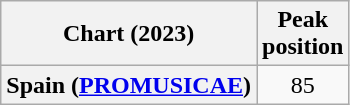<table class="wikitable sortable plainrowheaders">
<tr>
<th scope="col">Chart (2023)</th>
<th scope="col">Peak<br>position</th>
</tr>
<tr>
<th scope="row">Spain (<a href='#'>PROMUSICAE</a>)</th>
<td align="center">85</td>
</tr>
</table>
